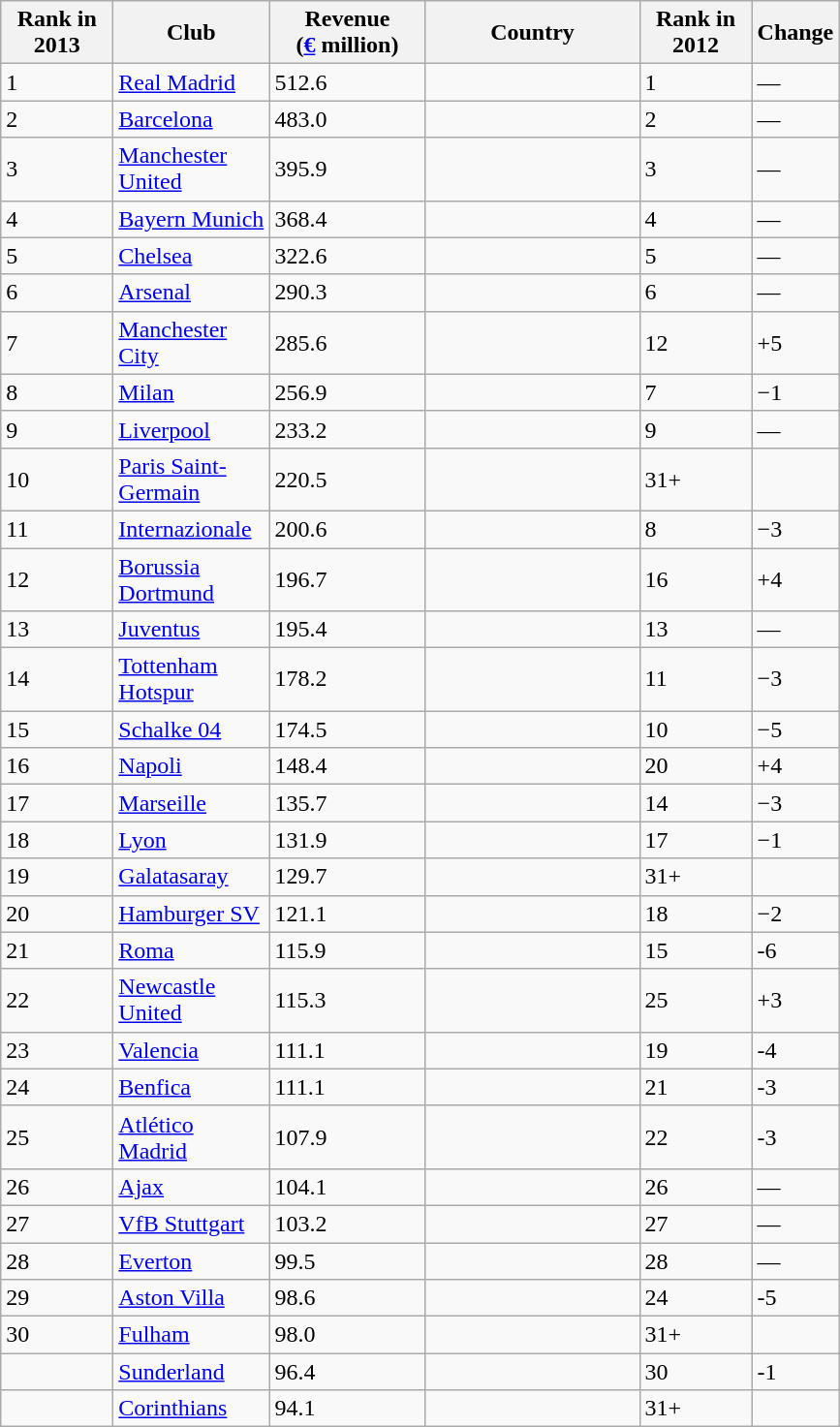<table class="wikitable sortable">
<tr>
<th scope="col" width=70>Rank in<br>2013</th>
<th scope="col" width=100>Club</th>
<th scope="col" width=100>Revenue <br>(<a href='#'>€</a> million)</th>
<th scope="col" width=140>Country</th>
<th scope="col" width=70>Rank in<br>2012</th>
<th scope="col" width=50>Change</th>
</tr>
<tr>
<td>1</td>
<td><a href='#'>Real Madrid</a></td>
<td>512.6</td>
<td></td>
<td>1</td>
<td> —</td>
</tr>
<tr>
<td>2</td>
<td><a href='#'>Barcelona</a></td>
<td>483.0</td>
<td></td>
<td>2</td>
<td> —</td>
</tr>
<tr>
<td>3</td>
<td><a href='#'>Manchester United</a></td>
<td>395.9</td>
<td></td>
<td>3</td>
<td> —</td>
</tr>
<tr>
<td>4</td>
<td><a href='#'>Bayern Munich</a></td>
<td>368.4</td>
<td></td>
<td>4</td>
<td> —</td>
</tr>
<tr>
<td>5</td>
<td><a href='#'>Chelsea</a></td>
<td>322.6</td>
<td></td>
<td>5</td>
<td> —</td>
</tr>
<tr>
<td>6</td>
<td><a href='#'>Arsenal</a></td>
<td>290.3</td>
<td></td>
<td>6</td>
<td> —</td>
</tr>
<tr>
<td>7</td>
<td><a href='#'>Manchester City</a></td>
<td>285.6</td>
<td></td>
<td>12</td>
<td> +5</td>
</tr>
<tr>
<td>8</td>
<td><a href='#'>Milan</a></td>
<td>256.9</td>
<td></td>
<td>7</td>
<td> −1</td>
</tr>
<tr>
<td>9</td>
<td><a href='#'>Liverpool</a></td>
<td>233.2</td>
<td></td>
<td>9</td>
<td> —</td>
</tr>
<tr>
<td>10</td>
<td><a href='#'>Paris Saint-Germain</a></td>
<td>220.5</td>
<td></td>
<td>31+</td>
<td></td>
</tr>
<tr>
<td>11</td>
<td><a href='#'>Internazionale</a></td>
<td>200.6</td>
<td></td>
<td>8</td>
<td> −3</td>
</tr>
<tr>
<td>12</td>
<td><a href='#'>Borussia Dortmund</a></td>
<td>196.7</td>
<td></td>
<td>16</td>
<td> +4</td>
</tr>
<tr>
<td>13</td>
<td><a href='#'>Juventus</a></td>
<td>195.4</td>
<td></td>
<td>13</td>
<td> —</td>
</tr>
<tr>
<td>14</td>
<td><a href='#'>Tottenham Hotspur</a></td>
<td>178.2</td>
<td></td>
<td>11</td>
<td> −3</td>
</tr>
<tr>
<td>15</td>
<td><a href='#'>Schalke 04</a></td>
<td>174.5</td>
<td></td>
<td>10</td>
<td> −5</td>
</tr>
<tr>
<td>16</td>
<td><a href='#'>Napoli</a></td>
<td>148.4</td>
<td></td>
<td>20</td>
<td> +4</td>
</tr>
<tr>
<td>17</td>
<td><a href='#'>Marseille</a></td>
<td>135.7</td>
<td></td>
<td>14</td>
<td> −3</td>
</tr>
<tr>
<td>18</td>
<td><a href='#'>Lyon</a></td>
<td>131.9</td>
<td></td>
<td>17</td>
<td> −1</td>
</tr>
<tr>
<td>19</td>
<td><a href='#'>Galatasaray</a></td>
<td>129.7</td>
<td></td>
<td>31+</td>
<td></td>
</tr>
<tr>
<td>20</td>
<td><a href='#'>Hamburger SV</a></td>
<td>121.1</td>
<td></td>
<td>18</td>
<td> −2</td>
</tr>
<tr>
<td>21</td>
<td><a href='#'>Roma</a></td>
<td>115.9</td>
<td></td>
<td>15</td>
<td> -6</td>
</tr>
<tr>
<td>22</td>
<td><a href='#'>Newcastle United</a></td>
<td>115.3</td>
<td></td>
<td>25</td>
<td> +3</td>
</tr>
<tr>
<td>23</td>
<td><a href='#'>Valencia</a></td>
<td>111.1</td>
<td></td>
<td>19</td>
<td> -4</td>
</tr>
<tr>
<td>24</td>
<td><a href='#'>Benfica</a></td>
<td>111.1</td>
<td></td>
<td>21</td>
<td> -3</td>
</tr>
<tr>
<td>25</td>
<td><a href='#'>Atlético Madrid</a></td>
<td>107.9</td>
<td></td>
<td>22</td>
<td> -3</td>
</tr>
<tr>
<td>26</td>
<td><a href='#'>Ajax</a></td>
<td>104.1</td>
<td></td>
<td>26</td>
<td> —</td>
</tr>
<tr>
<td>27</td>
<td><a href='#'>VfB Stuttgart</a></td>
<td>103.2</td>
<td></td>
<td>27</td>
<td> —</td>
</tr>
<tr>
<td>28</td>
<td><a href='#'>Everton</a></td>
<td>99.5</td>
<td></td>
<td>28</td>
<td> —</td>
</tr>
<tr>
<td>29</td>
<td><a href='#'>Aston Villa</a></td>
<td>98.6</td>
<td></td>
<td>24</td>
<td> -5</td>
</tr>
<tr>
<td>30</td>
<td><a href='#'>Fulham</a></td>
<td>98.0</td>
<td></td>
<td>31+</td>
<td></td>
</tr>
<tr>
<td></td>
<td><a href='#'>Sunderland</a></td>
<td>96.4</td>
<td></td>
<td>30</td>
<td> -1</td>
</tr>
<tr>
<td></td>
<td><a href='#'>Corinthians</a></td>
<td>94.1</td>
<td></td>
<td>31+</td>
<td></td>
</tr>
</table>
